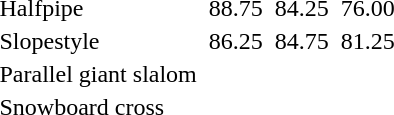<table>
<tr>
<td>Halfpipe<br></td>
<td></td>
<td>88.75</td>
<td></td>
<td>84.25</td>
<td></td>
<td>76.00</td>
</tr>
<tr>
<td>Slopestyle<br></td>
<td></td>
<td>86.25</td>
<td></td>
<td>84.75</td>
<td></td>
<td>81.25</td>
</tr>
<tr>
<td>Parallel giant slalom<br></td>
<td colspan=2></td>
<td colspan=2></td>
<td colspan=2></td>
</tr>
<tr>
<td>Snowboard cross<br></td>
<td colspan=2></td>
<td colspan=2></td>
<td colspan=2></td>
</tr>
</table>
